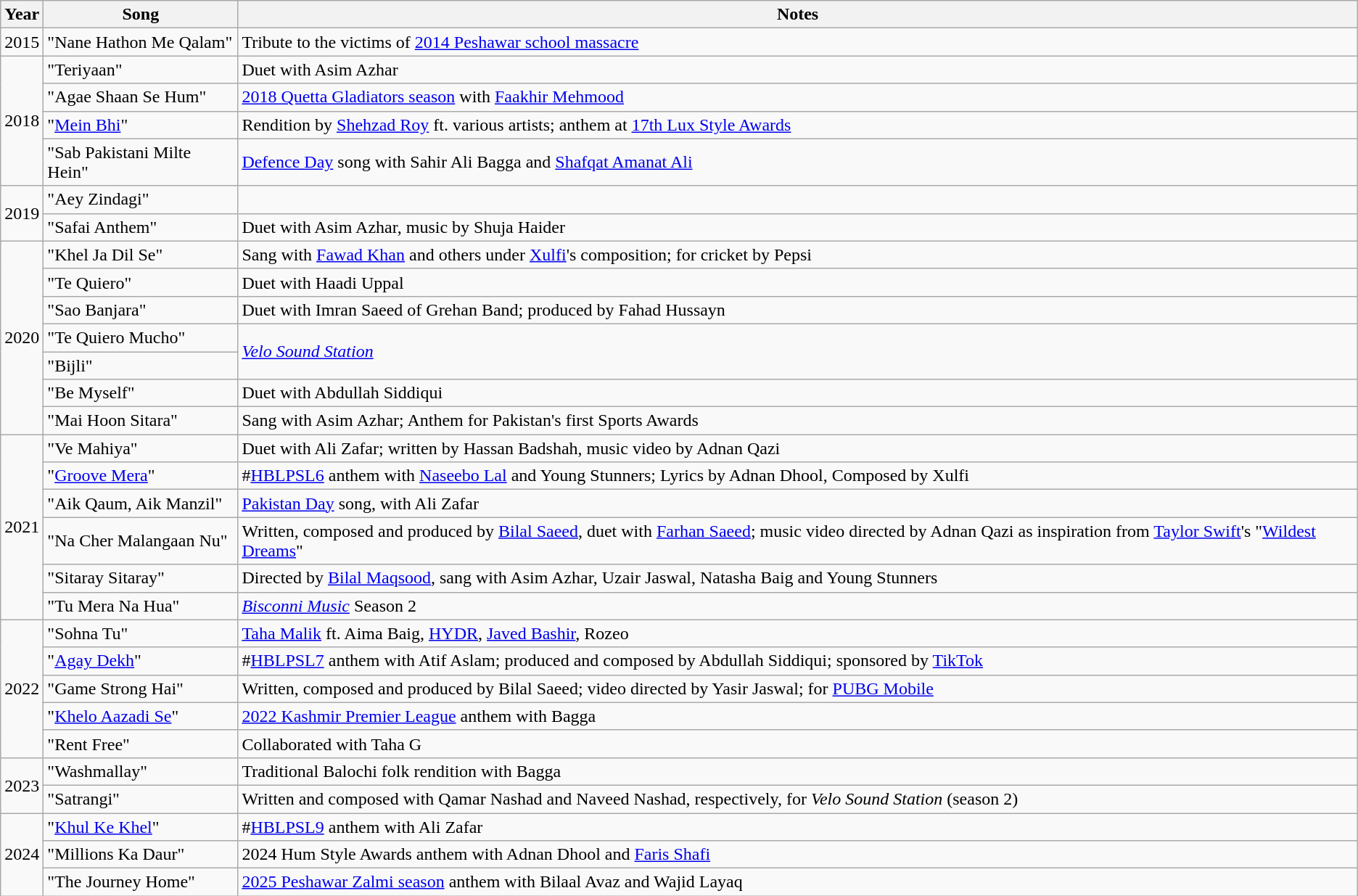<table class="wikitable">
<tr>
<th>Year</th>
<th>Song</th>
<th>Notes</th>
</tr>
<tr>
<td>2015</td>
<td>"Nane Hathon Me Qalam"</td>
<td>Tribute to the victims of <a href='#'>2014 Peshawar school massacre</a></td>
</tr>
<tr>
<td rowspan=4>2018</td>
<td>"Teriyaan"</td>
<td>Duet with Asim Azhar</td>
</tr>
<tr>
<td>"Agae Shaan Se Hum"</td>
<td><a href='#'>2018 Quetta Gladiators season</a> with <a href='#'>Faakhir Mehmood</a></td>
</tr>
<tr>
<td>"<a href='#'>Mein Bhi</a>"</td>
<td>Rendition by <a href='#'>Shehzad Roy</a> ft. various artists; anthem at <a href='#'>17th Lux Style Awards</a></td>
</tr>
<tr>
<td>"Sab Pakistani Milte Hein"</td>
<td><a href='#'>Defence Day</a> song with Sahir Ali Bagga and <a href='#'>Shafqat Amanat Ali</a></td>
</tr>
<tr>
<td rowspan=2>2019</td>
<td>"Aey Zindagi"</td>
<td></td>
</tr>
<tr>
<td>"Safai Anthem"</td>
<td>Duet with Asim Azhar, music by Shuja Haider</td>
</tr>
<tr>
<td rowspan=7>2020</td>
<td>"Khel Ja Dil Se"</td>
<td>Sang with <a href='#'>Fawad Khan</a> and others under <a href='#'>Xulfi</a>'s composition; for cricket by Pepsi</td>
</tr>
<tr>
<td>"Te Quiero"</td>
<td>Duet with Haadi Uppal</td>
</tr>
<tr>
<td>"Sao Banjara"</td>
<td>Duet with Imran Saeed of Grehan Band; produced by Fahad Hussayn</td>
</tr>
<tr>
<td>"Te Quiero Mucho"</td>
<td rowspan=2><em><a href='#'>Velo Sound Station</a></em></td>
</tr>
<tr>
<td>"Bijli"</td>
</tr>
<tr>
<td>"Be Myself"</td>
<td>Duet with Abdullah Siddiqui</td>
</tr>
<tr>
<td>"Mai Hoon Sitara"</td>
<td>Sang with Asim Azhar; Anthem for Pakistan's first Sports Awards</td>
</tr>
<tr>
<td rowspan=6>2021</td>
<td>"Ve Mahiya"</td>
<td>Duet with Ali Zafar; written by Hassan Badshah, music video by Adnan Qazi</td>
</tr>
<tr>
<td>"<a href='#'>Groove Mera</a>"</td>
<td>#<a href='#'>HBLPSL6</a> anthem with <a href='#'>Naseebo Lal</a> and Young Stunners; Lyrics by Adnan Dhool, Composed by Xulfi</td>
</tr>
<tr>
<td>"Aik Qaum, Aik Manzil"</td>
<td><a href='#'>Pakistan Day</a> song, with Ali Zafar</td>
</tr>
<tr>
<td>"Na Cher Malangaan Nu"</td>
<td>Written, composed and produced by <a href='#'>Bilal Saeed</a>, duet with <a href='#'>Farhan Saeed</a>; music video directed by Adnan Qazi as inspiration from <a href='#'>Taylor Swift</a>'s "<a href='#'>Wildest Dreams</a>"</td>
</tr>
<tr>
<td>"Sitaray Sitaray"</td>
<td>Directed by <a href='#'>Bilal Maqsood</a>, sang with Asim Azhar, Uzair Jaswal, Natasha Baig and Young Stunners</td>
</tr>
<tr>
<td>"Tu Mera Na Hua"</td>
<td><em><a href='#'>Bisconni Music</a></em> Season 2</td>
</tr>
<tr>
<td rowspan=5>2022</td>
<td>"Sohna Tu"</td>
<td><a href='#'>Taha Malik</a> ft. Aima Baig, <a href='#'>HYDR</a>, <a href='#'>Javed Bashir</a>, Rozeo</td>
</tr>
<tr>
<td>"<a href='#'>Agay Dekh</a>"</td>
<td>#<a href='#'>HBLPSL7</a> anthem with Atif Aslam; produced and composed by Abdullah Siddiqui; sponsored by <a href='#'>TikTok</a></td>
</tr>
<tr>
<td>"Game Strong Hai"</td>
<td>Written, composed and produced by Bilal Saeed; video directed by Yasir Jaswal; for <a href='#'>PUBG Mobile</a></td>
</tr>
<tr>
<td>"<a href='#'>Khelo Aazadi Se</a>"</td>
<td><a href='#'>2022 Kashmir Premier League</a> anthem with Bagga</td>
</tr>
<tr>
<td>"Rent Free"</td>
<td>Collaborated with Taha G</td>
</tr>
<tr>
<td rowspan=2>2023</td>
<td>"Washmallay"</td>
<td>Traditional Balochi folk rendition with Bagga</td>
</tr>
<tr>
<td>"Satrangi"</td>
<td>Written and composed with Qamar Nashad and Naveed Nashad, respectively, for <em>Velo Sound Station</em> (season 2)</td>
</tr>
<tr>
<td rowspan=3>2024</td>
<td>"<a href='#'>Khul Ke Khel</a>"</td>
<td>#<a href='#'>HBLPSL9</a> anthem with Ali Zafar</td>
</tr>
<tr>
<td>"Millions Ka Daur"</td>
<td>2024 Hum Style Awards anthem with Adnan Dhool and <a href='#'>Faris Shafi</a></td>
</tr>
<tr>
<td>"The Journey Home"</td>
<td><a href='#'>2025 Peshawar Zalmi season</a> anthem with Bilaal Avaz and Wajid Layaq</td>
</tr>
</table>
